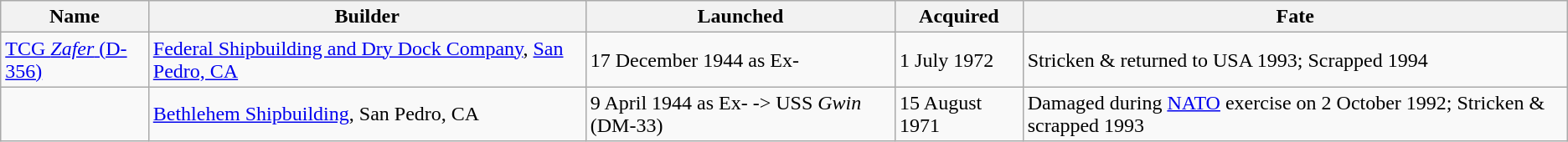<table class="wikitable">
<tr>
<th>Name</th>
<th>Builder</th>
<th>Launched</th>
<th>Acquired</th>
<th>Fate</th>
</tr>
<tr>
<td><a href='#'>TCG <em>Zafer</em> (D-356)</a></td>
<td> <a href='#'>Federal Shipbuilding and Dry Dock Company</a>, <a href='#'>San Pedro, CA</a></td>
<td>17 December 1944 as Ex-</td>
<td>1 July 1972</td>
<td>Stricken & returned to USA 1993; Scrapped 1994</td>
</tr>
<tr>
<td></td>
<td> <a href='#'>Bethlehem Shipbuilding</a>, San Pedro, CA</td>
<td>9 April 1944 as Ex- -> USS <em>Gwin</em> (DM-33)</td>
<td>15 August 1971</td>
<td>Damaged during <a href='#'>NATO</a> exercise on 2 October 1992; Stricken & scrapped 1993</td>
</tr>
</table>
